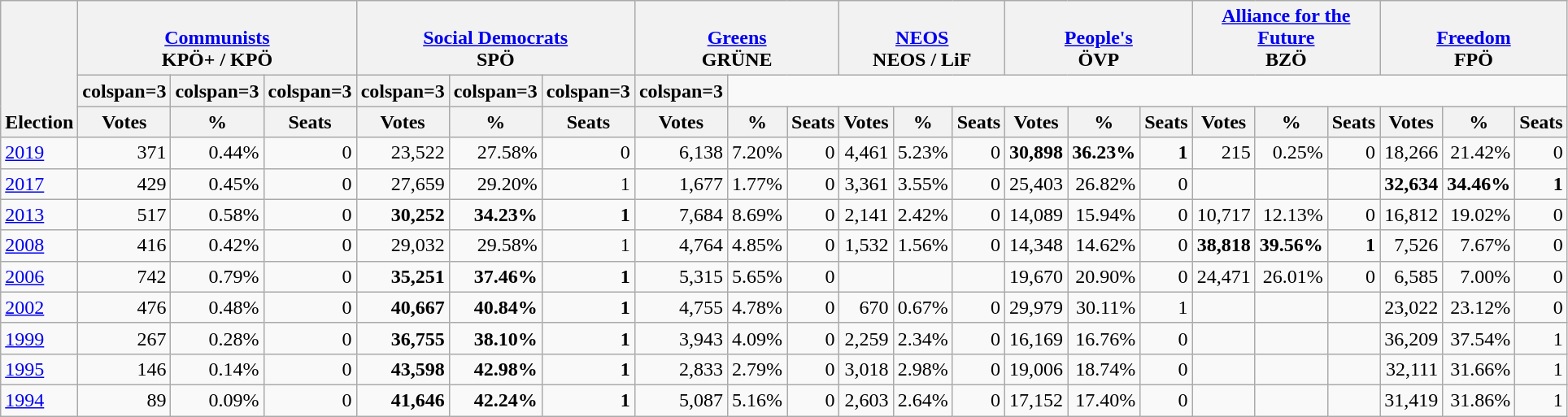<table class="wikitable" border="1" style="font-size:100%; text-align:right;">
<tr>
<th style="text-align:left;" valign=bottom rowspan=3>Election</th>
<th valign=bottom colspan=3><a href='#'>Communists</a><br>KPÖ+ / KPÖ</th>
<th valign=bottom colspan=3><a href='#'>Social Democrats</a><br>SPÖ</th>
<th valign=bottom colspan=3><a href='#'>Greens</a><br>GRÜNE</th>
<th valign=bottom colspan=3><a href='#'>NEOS</a><br>NEOS / LiF</th>
<th valign=bottom colspan=3><a href='#'>People's</a><br>ÖVP</th>
<th valign=bottom colspan=3><a href='#'>Alliance for the Future</a><br>BZÖ</th>
<th valign=bottom colspan=3><a href='#'>Freedom</a><br>FPÖ</th>
</tr>
<tr>
<th>colspan=3 </th>
<th>colspan=3 </th>
<th>colspan=3 </th>
<th>colspan=3 </th>
<th>colspan=3 </th>
<th>colspan=3 </th>
<th>colspan=3 </th>
</tr>
<tr>
<th>Votes</th>
<th>%</th>
<th>Seats</th>
<th>Votes</th>
<th>%</th>
<th>Seats</th>
<th>Votes</th>
<th>%</th>
<th>Seats</th>
<th>Votes</th>
<th>%</th>
<th>Seats</th>
<th>Votes</th>
<th>%</th>
<th>Seats</th>
<th>Votes</th>
<th>%</th>
<th>Seats</th>
<th>Votes</th>
<th>%</th>
<th>Seats</th>
</tr>
<tr>
<td align=left><a href='#'>2019</a></td>
<td>371</td>
<td>0.44%</td>
<td>0</td>
<td>23,522</td>
<td>27.58%</td>
<td>0</td>
<td>6,138</td>
<td>7.20%</td>
<td>0</td>
<td>4,461</td>
<td>5.23%</td>
<td>0</td>
<td><strong>30,898</strong></td>
<td><strong>36.23%</strong></td>
<td><strong>1</strong></td>
<td>215</td>
<td>0.25%</td>
<td>0</td>
<td>18,266</td>
<td>21.42%</td>
<td>0</td>
</tr>
<tr>
<td align=left><a href='#'>2017</a></td>
<td>429</td>
<td>0.45%</td>
<td>0</td>
<td>27,659</td>
<td>29.20%</td>
<td>1</td>
<td>1,677</td>
<td>1.77%</td>
<td>0</td>
<td>3,361</td>
<td>3.55%</td>
<td>0</td>
<td>25,403</td>
<td>26.82%</td>
<td>0</td>
<td></td>
<td></td>
<td></td>
<td><strong>32,634</strong></td>
<td><strong>34.46%</strong></td>
<td><strong>1</strong></td>
</tr>
<tr>
<td align=left><a href='#'>2013</a></td>
<td>517</td>
<td>0.58%</td>
<td>0</td>
<td><strong>30,252</strong></td>
<td><strong>34.23%</strong></td>
<td><strong>1</strong></td>
<td>7,684</td>
<td>8.69%</td>
<td>0</td>
<td>2,141</td>
<td>2.42%</td>
<td>0</td>
<td>14,089</td>
<td>15.94%</td>
<td>0</td>
<td>10,717</td>
<td>12.13%</td>
<td>0</td>
<td>16,812</td>
<td>19.02%</td>
<td>0</td>
</tr>
<tr>
<td align=left><a href='#'>2008</a></td>
<td>416</td>
<td>0.42%</td>
<td>0</td>
<td>29,032</td>
<td>29.58%</td>
<td>1</td>
<td>4,764</td>
<td>4.85%</td>
<td>0</td>
<td>1,532</td>
<td>1.56%</td>
<td>0</td>
<td>14,348</td>
<td>14.62%</td>
<td>0</td>
<td><strong>38,818</strong></td>
<td><strong>39.56%</strong></td>
<td><strong>1</strong></td>
<td>7,526</td>
<td>7.67%</td>
<td>0</td>
</tr>
<tr>
<td align=left><a href='#'>2006</a></td>
<td>742</td>
<td>0.79%</td>
<td>0</td>
<td><strong>35,251</strong></td>
<td><strong>37.46%</strong></td>
<td><strong>1</strong></td>
<td>5,315</td>
<td>5.65%</td>
<td>0</td>
<td></td>
<td></td>
<td></td>
<td>19,670</td>
<td>20.90%</td>
<td>0</td>
<td>24,471</td>
<td>26.01%</td>
<td>0</td>
<td>6,585</td>
<td>7.00%</td>
<td>0</td>
</tr>
<tr>
<td align=left><a href='#'>2002</a></td>
<td>476</td>
<td>0.48%</td>
<td>0</td>
<td><strong>40,667</strong></td>
<td><strong>40.84%</strong></td>
<td><strong>1</strong></td>
<td>4,755</td>
<td>4.78%</td>
<td>0</td>
<td>670</td>
<td>0.67%</td>
<td>0</td>
<td>29,979</td>
<td>30.11%</td>
<td>1</td>
<td></td>
<td></td>
<td></td>
<td>23,022</td>
<td>23.12%</td>
<td>0</td>
</tr>
<tr>
<td align=left><a href='#'>1999</a></td>
<td>267</td>
<td>0.28%</td>
<td>0</td>
<td><strong>36,755</strong></td>
<td><strong>38.10%</strong></td>
<td><strong>1</strong></td>
<td>3,943</td>
<td>4.09%</td>
<td>0</td>
<td>2,259</td>
<td>2.34%</td>
<td>0</td>
<td>16,169</td>
<td>16.76%</td>
<td>0</td>
<td></td>
<td></td>
<td></td>
<td>36,209</td>
<td>37.54%</td>
<td>1</td>
</tr>
<tr>
<td align=left><a href='#'>1995</a></td>
<td>146</td>
<td>0.14%</td>
<td>0</td>
<td><strong>43,598</strong></td>
<td><strong>42.98%</strong></td>
<td><strong>1</strong></td>
<td>2,833</td>
<td>2.79%</td>
<td>0</td>
<td>3,018</td>
<td>2.98%</td>
<td>0</td>
<td>19,006</td>
<td>18.74%</td>
<td>0</td>
<td></td>
<td></td>
<td></td>
<td>32,111</td>
<td>31.66%</td>
<td>1</td>
</tr>
<tr>
<td align=left><a href='#'>1994</a></td>
<td>89</td>
<td>0.09%</td>
<td>0</td>
<td><strong>41,646</strong></td>
<td><strong>42.24%</strong></td>
<td><strong>1</strong></td>
<td>5,087</td>
<td>5.16%</td>
<td>0</td>
<td>2,603</td>
<td>2.64%</td>
<td>0</td>
<td>17,152</td>
<td>17.40%</td>
<td>0</td>
<td></td>
<td></td>
<td></td>
<td>31,419</td>
<td>31.86%</td>
<td>1</td>
</tr>
</table>
